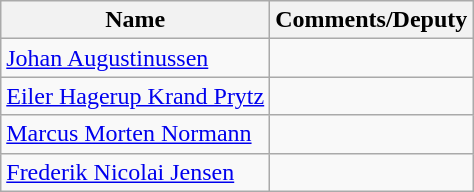<table class="wikitable">
<tr>
<th>Name</th>
<th>Comments/Deputy</th>
</tr>
<tr>
<td><a href='#'>Johan Augustinussen</a></td>
<td></td>
</tr>
<tr>
<td><a href='#'>Eiler Hagerup Krand Prytz</a></td>
<td></td>
</tr>
<tr>
<td><a href='#'>Marcus Morten Normann</a></td>
<td></td>
</tr>
<tr>
<td><a href='#'>Frederik Nicolai Jensen</a></td>
<td></td>
</tr>
</table>
